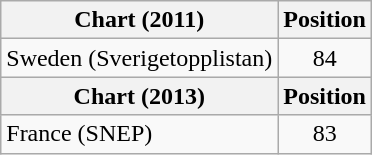<table class="wikitable">
<tr>
<th>Chart (2011)</th>
<th>Position</th>
</tr>
<tr>
<td>Sweden (Sverigetopplistan)</td>
<td align="center">84</td>
</tr>
<tr>
<th>Chart (2013)</th>
<th>Position</th>
</tr>
<tr>
<td>France (SNEP)</td>
<td align="center">83</td>
</tr>
</table>
